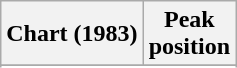<table class="wikitable plainrowheaders sortable" style="text-align:center;">
<tr>
<th scope="col">Chart (1983)</th>
<th scope="col">Peak<br>position</th>
</tr>
<tr>
</tr>
<tr>
</tr>
</table>
